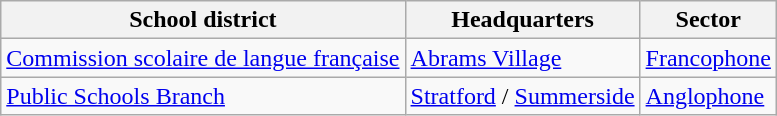<table class="wikitable" align="left">
<tr>
<th>School district</th>
<th>Headquarters</th>
<th>Sector</th>
</tr>
<tr>
<td><a href='#'>Commission scolaire de langue française</a></td>
<td><a href='#'>Abrams Village</a></td>
<td><a href='#'>Francophone</a></td>
</tr>
<tr>
<td><a href='#'>Public Schools Branch</a></td>
<td><a href='#'>Stratford</a> / <a href='#'>Summerside</a></td>
<td><a href='#'>Anglophone</a></td>
</tr>
</table>
